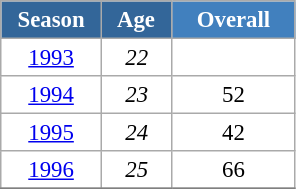<table class="wikitable" style="font-size:95%; text-align:center; border:grey solid 1px; border-collapse:collapse; background:#ffffff;">
<tr>
<th style="background-color:#369; color:white; width:60px;"> Season </th>
<th style="background-color:#369; color:white; width:40px;"> Age </th>
<th style="background-color:#4180be; color:white; width:75px;">Overall</th>
</tr>
<tr>
<td><a href='#'>1993</a></td>
<td><em>22</em></td>
<td></td>
</tr>
<tr>
<td><a href='#'>1994</a></td>
<td><em>23</em></td>
<td>52</td>
</tr>
<tr>
<td><a href='#'>1995</a></td>
<td><em>24</em></td>
<td>42</td>
</tr>
<tr>
<td><a href='#'>1996</a></td>
<td><em>25</em></td>
<td>66</td>
</tr>
<tr>
</tr>
</table>
